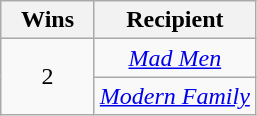<table class="wikitable sortable" style="text-align: center">
<tr>
<th scope="col" style="width:55px;">Wins</th>
<th scope="col" style="text-align:center;">Recipient</th>
</tr>
<tr>
<td rowspan=2 style="text-align:center">2</td>
<td><em><a href='#'>Mad Men</a></em></td>
</tr>
<tr>
<td><em><a href='#'>Modern Family</a></em></td>
</tr>
</table>
